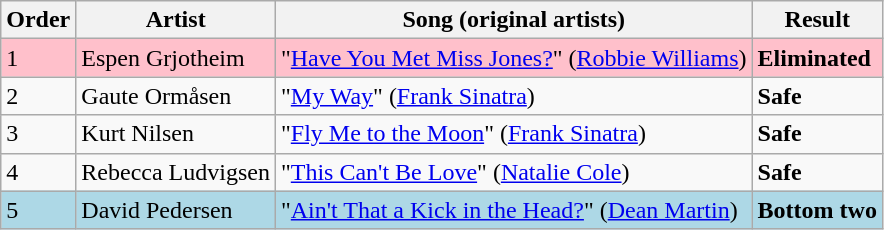<table class=wikitable>
<tr>
<th>Order</th>
<th>Artist</th>
<th>Song (original artists)</th>
<th>Result</th>
</tr>
<tr style="background:pink;">
<td>1</td>
<td>Espen Grjotheim</td>
<td>"<a href='#'>Have You Met Miss Jones?</a>" (<a href='#'>Robbie Williams</a>)</td>
<td><strong>Eliminated</strong></td>
</tr>
<tr>
<td>2</td>
<td>Gaute Ormåsen</td>
<td>"<a href='#'>My Way</a>" (<a href='#'>Frank Sinatra</a>)</td>
<td><strong>Safe</strong></td>
</tr>
<tr>
<td>3</td>
<td>Kurt Nilsen</td>
<td>"<a href='#'>Fly Me to the Moon</a>" (<a href='#'>Frank Sinatra</a>)</td>
<td><strong>Safe</strong></td>
</tr>
<tr>
<td>4</td>
<td>Rebecca Ludvigsen</td>
<td>"<a href='#'>This Can't Be Love</a>" (<a href='#'>Natalie Cole</a>)</td>
<td><strong>Safe</strong></td>
</tr>
<tr style="background:lightblue;">
<td>5</td>
<td>David Pedersen</td>
<td>"<a href='#'>Ain't That a Kick in the Head?</a>" (<a href='#'>Dean Martin</a>)</td>
<td><strong>Bottom two</strong></td>
</tr>
</table>
